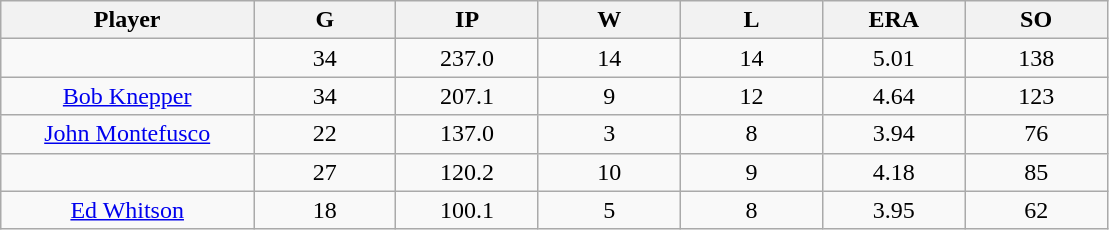<table class="wikitable sortable">
<tr>
<th bgcolor="#DDDDFF" width="16%">Player</th>
<th bgcolor="#DDDDFF" width="9%">G</th>
<th bgcolor="#DDDDFF" width="9%">IP</th>
<th bgcolor="#DDDDFF" width="9%">W</th>
<th bgcolor="#DDDDFF" width="9%">L</th>
<th bgcolor="#DDDDFF" width="9%">ERA</th>
<th bgcolor="#DDDDFF" width="9%">SO</th>
</tr>
<tr align="center">
<td></td>
<td>34</td>
<td>237.0</td>
<td>14</td>
<td>14</td>
<td>5.01</td>
<td>138</td>
</tr>
<tr align="center">
<td><a href='#'>Bob Knepper</a></td>
<td>34</td>
<td>207.1</td>
<td>9</td>
<td>12</td>
<td>4.64</td>
<td>123</td>
</tr>
<tr align=center>
<td><a href='#'>John Montefusco</a></td>
<td>22</td>
<td>137.0</td>
<td>3</td>
<td>8</td>
<td>3.94</td>
<td>76</td>
</tr>
<tr align=center>
<td></td>
<td>27</td>
<td>120.2</td>
<td>10</td>
<td>9</td>
<td>4.18</td>
<td>85</td>
</tr>
<tr align="center">
<td><a href='#'>Ed Whitson</a></td>
<td>18</td>
<td>100.1</td>
<td>5</td>
<td>8</td>
<td>3.95</td>
<td>62</td>
</tr>
</table>
